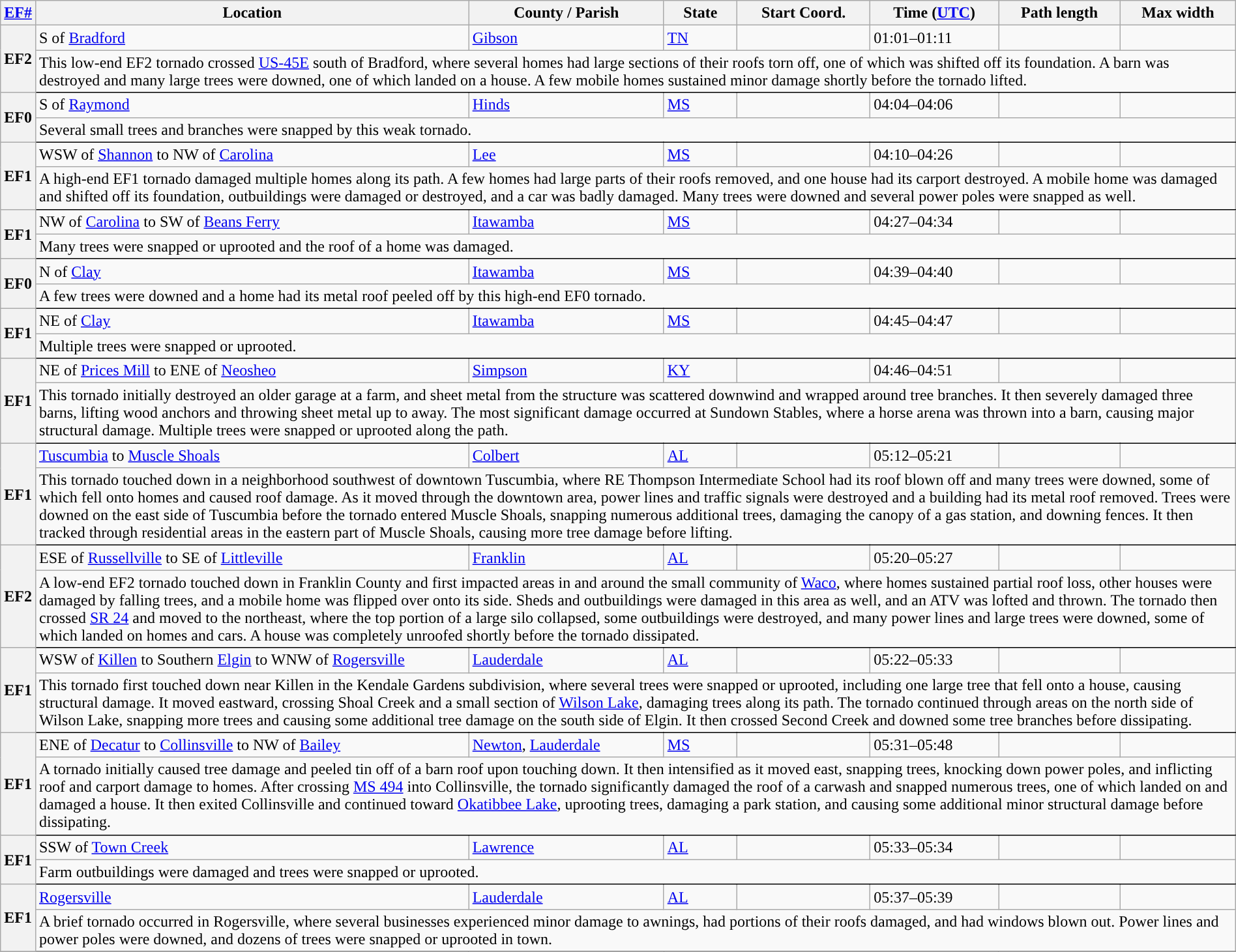<table class="wikitable sortable" style="width:100%;">
<tr>
<th scope="col" width="2%" align="center"><a href='#'>EF#</a></th>
<th scope="col" align="center" class="unsortable">Location</th>
<th scope="col" align="center" class="unsortable">County / Parish</th>
<th scope="col" align="center">State</th>
<th scope="col" align="center">Start Coord.</th>
<th scope="col" align="center">Time (<a href='#'>UTC</a>)</th>
<th scope="col" align="center">Path length</th>
<th scope="col" align="center">Max width</th>
</tr>
<tr>
<th scope="row" rowspan="2" style="background-color:#">EF2</th>
<td>S of <a href='#'>Bradford</a></td>
<td><a href='#'>Gibson</a></td>
<td><a href='#'>TN</a></td>
<td></td>
<td>01:01–01:11</td>
<td></td>
<td></td>
</tr>
<tr class="expand-child">
<td colspan="8" style=" border-bottom: 1px solid black;">This low-end EF2 tornado crossed <a href='#'>US-45E</a> south of Bradford, where several homes had large sections of their roofs torn off, one of which was shifted off its foundation. A barn was destroyed and many large trees were downed, one of which landed on a house. A few mobile homes sustained minor damage shortly before the tornado lifted.</td>
</tr>
<tr>
<th scope="row" rowspan="2" style="background-color:#">EF0</th>
<td>S of <a href='#'>Raymond</a></td>
<td><a href='#'>Hinds</a></td>
<td><a href='#'>MS</a></td>
<td></td>
<td>04:04–04:06</td>
<td></td>
<td></td>
</tr>
<tr class="expand-child">
<td colspan="8" style=" border-bottom: 1px solid black;">Several small trees and branches were snapped by this weak tornado.</td>
</tr>
<tr>
<th scope="row" rowspan="2" style="background-color:#">EF1</th>
<td>WSW of <a href='#'>Shannon</a> to NW of <a href='#'>Carolina</a></td>
<td><a href='#'>Lee</a></td>
<td><a href='#'>MS</a></td>
<td></td>
<td>04:10–04:26</td>
<td></td>
<td></td>
</tr>
<tr class="expand-child">
<td colspan="8" style=" border-bottom: 1px solid black;">A high-end EF1 tornado damaged multiple homes along its path. A few homes had large parts of their roofs removed, and one house had its carport destroyed. A mobile home was damaged and shifted off its foundation, outbuildings were damaged or destroyed, and a car was badly damaged. Many trees were downed and several power poles were snapped as well.</td>
</tr>
<tr>
<th scope="row" rowspan="2" style="background-color:#">EF1</th>
<td>NW of <a href='#'>Carolina</a> to SW of <a href='#'>Beans Ferry</a></td>
<td><a href='#'>Itawamba</a></td>
<td><a href='#'>MS</a></td>
<td></td>
<td>04:27–04:34</td>
<td></td>
<td></td>
</tr>
<tr class="expand-child">
<td colspan="8" style=" border-bottom: 1px solid black;">Many trees were snapped or uprooted and the roof of a home was damaged.</td>
</tr>
<tr>
<th scope="row" rowspan="2" style="background-color:#">EF0</th>
<td>N of <a href='#'>Clay</a></td>
<td><a href='#'>Itawamba</a></td>
<td><a href='#'>MS</a></td>
<td></td>
<td>04:39–04:40</td>
<td></td>
<td></td>
</tr>
<tr class="expand-child">
<td colspan="8" style=" border-bottom: 1px solid black;">A few trees were downed and a home had its metal roof peeled off by this high-end EF0 tornado.</td>
</tr>
<tr>
<th scope="row" rowspan="2" style="background-color:#">EF1</th>
<td>NE of <a href='#'>Clay</a></td>
<td><a href='#'>Itawamba</a></td>
<td><a href='#'>MS</a></td>
<td></td>
<td>04:45–04:47</td>
<td></td>
<td></td>
</tr>
<tr class="expand-child">
<td colspan="8" style=" border-bottom: 1px solid black;">Multiple trees were snapped or uprooted.</td>
</tr>
<tr>
<th scope="row" rowspan="2" style="background-color:#">EF1</th>
<td>NE of <a href='#'>Prices Mill</a> to ENE of <a href='#'>Neosheo</a></td>
<td><a href='#'>Simpson</a></td>
<td><a href='#'>KY</a></td>
<td></td>
<td>04:46–04:51</td>
<td></td>
<td></td>
</tr>
<tr class="expand-child">
<td colspan="8" style=" border-bottom: 1px solid black;">This tornado initially destroyed an older garage at a farm, and sheet metal from the structure was scattered downwind and wrapped around tree branches. It then severely damaged three barns, lifting wood anchors and throwing sheet metal up to  away. The most significant damage occurred at Sundown Stables, where a horse arena was thrown into a barn, causing major structural damage. Multiple trees were snapped or uprooted along the path.</td>
</tr>
<tr>
<th scope="row" rowspan="2" style="background-color:#">EF1</th>
<td><a href='#'>Tuscumbia</a> to <a href='#'>Muscle Shoals</a></td>
<td><a href='#'>Colbert</a></td>
<td><a href='#'>AL</a></td>
<td></td>
<td>05:12–05:21</td>
<td></td>
<td></td>
</tr>
<tr class="expand-child">
<td colspan="8" style=" border-bottom: 1px solid black;">This tornado touched down in a neighborhood southwest of downtown Tuscumbia, where RE Thompson Intermediate School had its roof blown off and many trees were downed, some of which fell onto homes and caused roof damage. As it moved through the downtown area, power lines and traffic signals were destroyed and a building had its metal roof removed. Trees were downed on the east side of Tuscumbia before the tornado entered Muscle Shoals, snapping numerous additional trees, damaging the canopy of a gas station, and downing fences. It then tracked through residential areas in the eastern part of Muscle Shoals, causing more tree damage before lifting.</td>
</tr>
<tr>
<th scope="row" rowspan="2" style="background-color:#">EF2</th>
<td>ESE of <a href='#'>Russellville</a> to SE of <a href='#'>Littleville</a></td>
<td><a href='#'>Franklin</a></td>
<td><a href='#'>AL</a></td>
<td></td>
<td>05:20–05:27</td>
<td></td>
<td></td>
</tr>
<tr class="expand-child">
<td colspan="8" style=" border-bottom: 1px solid black;">A low-end EF2 tornado touched down in Franklin County and first impacted areas in and around the small community of <a href='#'>Waco</a>, where homes sustained partial roof loss, other houses were damaged by falling trees, and a mobile home was flipped over onto its side. Sheds and outbuildings were damaged in this area as well, and an ATV was lofted and thrown. The tornado then crossed <a href='#'>SR 24</a> and moved to the northeast, where the top portion of a large silo collapsed, some outbuildings were destroyed, and many power lines and large trees were downed, some of which landed on homes and cars. A house was completely unroofed shortly before the tornado dissipated.</td>
</tr>
<tr>
<th scope="row" rowspan="2" style="background-color:#">EF1</th>
<td>WSW of <a href='#'>Killen</a> to Southern <a href='#'>Elgin</a> to WNW of <a href='#'>Rogersville</a></td>
<td><a href='#'>Lauderdale</a></td>
<td><a href='#'>AL</a></td>
<td></td>
<td>05:22–05:33</td>
<td></td>
<td></td>
</tr>
<tr class="expand-child">
<td colspan="8" style=" border-bottom: 1px solid black;">This tornado first touched down near Killen in the Kendale Gardens subdivision, where several trees were snapped or uprooted, including one large tree that fell onto a house, causing structural damage. It moved eastward, crossing Shoal Creek and a small section of <a href='#'>Wilson Lake</a>, damaging trees along its path. The tornado continued through areas on the north side of Wilson Lake, snapping more trees and causing some additional tree damage on the south side of Elgin. It then crossed Second Creek and downed some tree branches before dissipating.</td>
</tr>
<tr>
<th scope="row" rowspan="2" style="background-color:#">EF1</th>
<td>ENE of <a href='#'>Decatur</a> to <a href='#'>Collinsville</a> to NW of <a href='#'>Bailey</a></td>
<td><a href='#'>Newton</a>, <a href='#'>Lauderdale</a></td>
<td><a href='#'>MS</a></td>
<td></td>
<td>05:31–05:48</td>
<td></td>
<td></td>
</tr>
<tr class="expand-child">
<td colspan="8" style=" border-bottom: 1px solid black;">A tornado initially caused tree damage and peeled tin off of a barn roof upon touching down. It then intensified as it moved east, snapping trees, knocking down power poles, and inflicting roof and carport damage to homes. After crossing <a href='#'>MS 494</a> into Collinsville, the tornado significantly damaged the roof of a carwash and snapped numerous trees, one of which landed on and damaged a house. It then exited Collinsville and continued toward <a href='#'>Okatibbee Lake</a>, uprooting trees, damaging a park station, and causing some additional minor structural damage before dissipating.</td>
</tr>
<tr>
<th scope="row" rowspan="2" style="background-color:#">EF1</th>
<td>SSW of <a href='#'>Town Creek</a></td>
<td><a href='#'>Lawrence</a></td>
<td><a href='#'>AL</a></td>
<td></td>
<td>05:33–05:34</td>
<td></td>
<td></td>
</tr>
<tr class="expand-child">
<td colspan="8" style=" border-bottom: 1px solid black;">Farm outbuildings were damaged and trees were snapped or uprooted.</td>
</tr>
<tr>
<th scope="row" rowspan="2" style="background-color:#">EF1</th>
<td><a href='#'>Rogersville</a></td>
<td><a href='#'>Lauderdale</a></td>
<td><a href='#'>AL</a></td>
<td></td>
<td>05:37–05:39</td>
<td></td>
<td></td>
</tr>
<tr class="expand-child">
<td colspan="8" style=" border-bottom: 1px solid black;">A brief tornado occurred in Rogersville, where several businesses experienced minor damage to awnings, had portions of their roofs damaged, and had windows blown out. Power lines and power poles were downed, and dozens of trees were snapped or uprooted in town.</td>
</tr>
<tr>
</tr>
</table>
